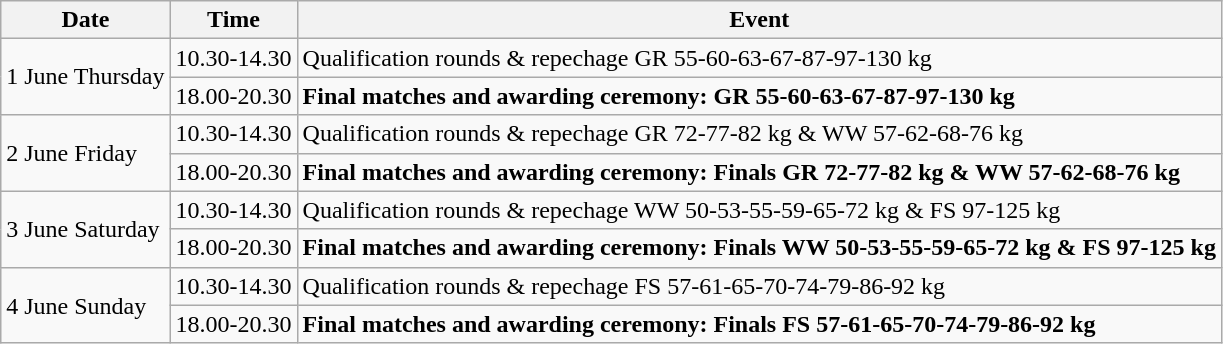<table class=wikitable>
<tr>
<th>Date</th>
<th>Time</th>
<th>Event</th>
</tr>
<tr>
<td rowspan="2">1 June Thursday</td>
<td>10.30-14.30</td>
<td>Qualification rounds & repechage GR 55-60-63-67-87-97-130 kg</td>
</tr>
<tr>
<td>18.00-20.30</td>
<td><strong>Final matches and awarding ceremony: GR 55-60-63-67-87-97-130 kg</strong></td>
</tr>
<tr>
<td rowspan="2">2 June Friday</td>
<td>10.30-14.30</td>
<td>Qualification rounds & repechage GR 72-77-82 kg & WW 57-62-68-76 kg</td>
</tr>
<tr>
<td>18.00-20.30</td>
<td><strong>Final matches and awarding ceremony: Finals GR 72-77-82 kg & WW 57-62-68-76 kg</strong></td>
</tr>
<tr>
<td rowspan="2">3 June Saturday</td>
<td>10.30-14.30</td>
<td>Qualification rounds & repechage WW 50-53-55-59-65-72 kg & FS 97-125 kg</td>
</tr>
<tr>
<td>18.00-20.30</td>
<td><strong>Final matches and awarding ceremony: Finals WW 50-53-55-59-65-72 kg & FS 97-125 kg</strong></td>
</tr>
<tr>
<td rowspan="2">4 June Sunday</td>
<td>10.30-14.30</td>
<td>Qualification rounds & repechage FS 57-61-65-70-74-79-86-92 kg</td>
</tr>
<tr>
<td>18.00-20.30</td>
<td><strong>Final matches and awarding ceremony: Finals FS 57-61-65-70-74-79-86-92 kg</strong></td>
</tr>
</table>
